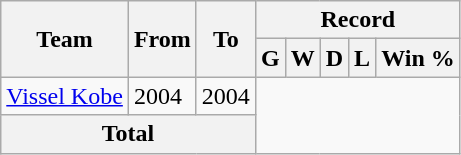<table class="wikitable" style="text-align: center">
<tr>
<th rowspan="2">Team</th>
<th rowspan="2">From</th>
<th rowspan="2">To</th>
<th colspan="5">Record</th>
</tr>
<tr>
<th>G</th>
<th>W</th>
<th>D</th>
<th>L</th>
<th>Win %</th>
</tr>
<tr>
<td align="left"><a href='#'>Vissel Kobe</a></td>
<td align="left">2004</td>
<td align="left">2004<br></td>
</tr>
<tr>
<th colspan="3">Total<br></th>
</tr>
</table>
